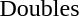<table>
<tr>
<td>Doubles</td>
<td></td>
<td></td>
<td></td>
</tr>
<tr>
</tr>
</table>
